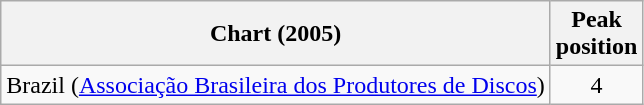<table class="wikitable sortable">
<tr>
<th>Chart (2005)</th>
<th>Peak<br>position</th>
</tr>
<tr>
<td>Brazil (<a href='#'>Associação Brasileira dos Produtores de Discos</a>)</td>
<td align="center">4</td>
</tr>
</table>
